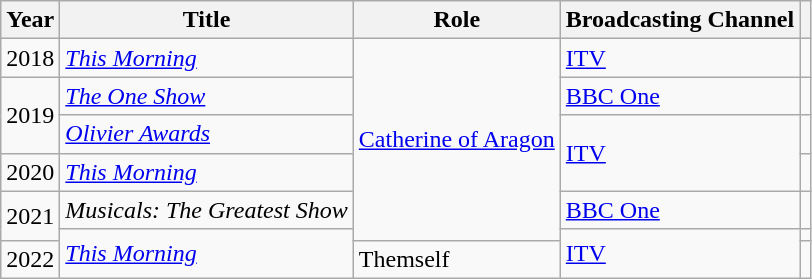<table class="wikitable plainrowheaders sortable">
<tr>
<th scope="col">Year</th>
<th scope="col">Title</th>
<th scope="col">Role</th>
<th scope="col">Broadcasting Channel</th>
<th style="text-align: center;" class="unsortable"></th>
</tr>
<tr>
<td>2018</td>
<td><em><a href='#'>This Morning</a></em></td>
<td rowspan="6"><a href='#'>Catherine of Aragon</a></td>
<td><a href='#'>ITV</a></td>
<td></td>
</tr>
<tr>
<td rowspan="2">2019</td>
<td><em><a href='#'>The One Show</a></em></td>
<td><a href='#'>BBC One</a></td>
<td></td>
</tr>
<tr>
<td><a href='#'><em>Olivier Awards</em></a></td>
<td rowspan="2"><a href='#'>ITV</a></td>
<td></td>
</tr>
<tr>
<td>2020</td>
<td><em><a href='#'>This Morning</a></em></td>
<td></td>
</tr>
<tr>
<td rowspan="2">2021</td>
<td><em>Musicals: The Greatest Show</em></td>
<td><a href='#'>BBC One</a></td>
<td></td>
</tr>
<tr>
<td rowspan="2"><em><a href='#'>This Morning</a></em></td>
<td rowspan="2"><a href='#'>ITV</a></td>
<td></td>
</tr>
<tr>
<td>2022</td>
<td>Themself</td>
<td></td>
</tr>
</table>
